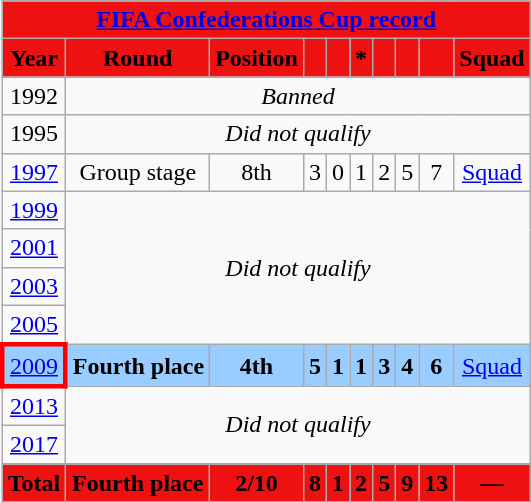<table class="wikitable" style="text-align: center;">
<tr>
<th style=background:#e11; colspan=10><a href='#'>FIFA Confederations Cup record</a></th>
</tr>
<tr>
<th style=background:#e11>Year</th>
<th style=background:#e11>Round</th>
<th style=background:#e11>Position</th>
<th style=background:#e11></th>
<th style=background:#e11></th>
<th style=background:#e11>*</th>
<th style=background:#e11></th>
<th style=background:#e11></th>
<th style=background:#e11></th>
<th style=background:#e11>Squad</th>
</tr>
<tr>
<td> 1992</td>
<td colspan=9><em>Banned</em></td>
</tr>
<tr>
<td> 1995</td>
<td colspan=9><em>Did not qualify</em></td>
</tr>
<tr>
<td> <a href='#'>1997</a></td>
<td>Group stage</td>
<td>8th</td>
<td>3</td>
<td>0</td>
<td>1</td>
<td>2</td>
<td>5</td>
<td>7</td>
<td><a href='#'>Squad</a></td>
</tr>
<tr>
<td> <a href='#'>1999</a></td>
<td rowspan=4 colspan=9><em>Did not qualify</em></td>
</tr>
<tr>
<td>  <a href='#'>2001</a></td>
</tr>
<tr>
<td> <a href='#'>2003</a></td>
</tr>
<tr>
<td> <a href='#'>2005</a></td>
</tr>
<tr bgcolor=#9acdff>
<td style="border: 3px solid red"> <a href='#'>2009</a></td>
<td><strong>Fourth place</strong></td>
<td><strong>4th</strong></td>
<td><strong>5</strong></td>
<td><strong>1</strong></td>
<td><strong>1</strong></td>
<td><strong>3</strong></td>
<td><strong>4</strong></td>
<td><strong>6</strong></td>
<td><a href='#'>Squad</a></td>
</tr>
<tr>
<td> <a href='#'>2013</a></td>
<td rowspan=2 colspan=9><em>Did not qualify</em></td>
</tr>
<tr>
<td> <a href='#'>2017</a></td>
</tr>
<tr>
<th style="background:#e11;">Total</th>
<th style="background:#e11;">Fourth place</th>
<th style="background:#e11;">2/10</th>
<th style="background:#e11;">8</th>
<th style="background:#e11;">1</th>
<th style="background:#e11;">2</th>
<th style="background:#e11;">5</th>
<th style="background:#e11;">9</th>
<th style="background:#e11;">13</th>
<th style="background:#e11;">—</th>
</tr>
</table>
